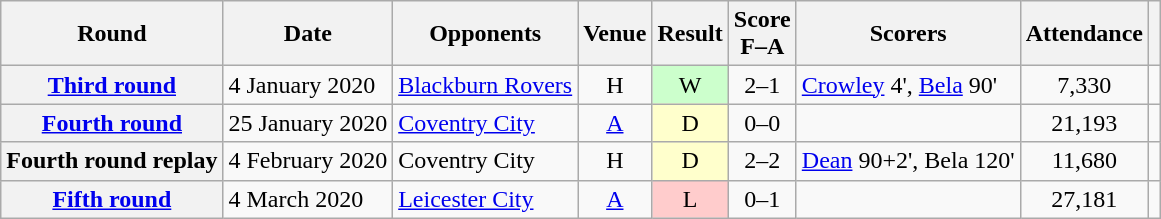<table class="wikitable plainrowheaders" style=text-align:center>
<tr>
<th scope=col>Round</th>
<th scope=col>Date</th>
<th scope=col>Opponents</th>
<th scope=col>Venue</th>
<th scope=col>Result</th>
<th scope=col>Score<br>F–A</th>
<th scope=col>Scorers</th>
<th scope=col>Attendance</th>
<th scope=col></th>
</tr>
<tr>
<th scope=row><a href='#'>Third round</a></th>
<td style=text-align:left>4 January 2020</td>
<td style=text-align:left><a href='#'>Blackburn Rovers</a></td>
<td>H</td>
<td style=background:#cfc>W</td>
<td>2–1</td>
<td style="text-align:left"><a href='#'>Crowley</a> 4', <a href='#'>Bela</a> 90'</td>
<td>7,330</td>
<td></td>
</tr>
<tr>
<th scope=row><a href='#'>Fourth round</a></th>
<td style=text-align:left>25 January 2020</td>
<td style=text-align:left><a href='#'>Coventry City</a></td>
<td><a href='#'>A</a></td>
<td style=background:#ffc>D</td>
<td>0–0</td>
<td></td>
<td>21,193</td>
<td></td>
</tr>
<tr>
<th scope=row>Fourth round replay</th>
<td style=text-align:left>4 February 2020</td>
<td style=text-align:left>Coventry City</td>
<td>H</td>
<td style=background:#ffc>D</td>
<td>2–2 </td>
<td style=text-align:left><a href='#'>Dean</a> 90+2', Bela 120'</td>
<td>11,680</td>
<td></td>
</tr>
<tr>
<th scope=row><a href='#'>Fifth round</a></th>
<td style=text-align:left>4 March 2020</td>
<td style=text-align:left><a href='#'>Leicester City</a></td>
<td><a href='#'>A</a></td>
<td style=background:#fcc>L</td>
<td>0–1</td>
<td></td>
<td>27,181</td>
<td></td>
</tr>
</table>
